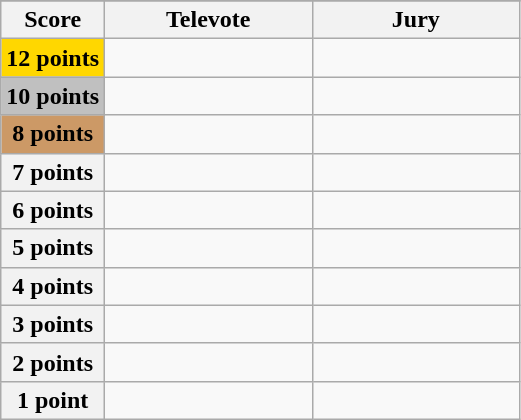<table class="wikitable">
<tr>
</tr>
<tr>
<th scope="col" width="20%">Score</th>
<th scope="col" width="40%">Televote</th>
<th scope="col" width="40%">Jury</th>
</tr>
<tr>
<th scope="row" style="background:gold">12 points</th>
<td></td>
<td></td>
</tr>
<tr>
<th scope="row" style="background:silver">10 points</th>
<td></td>
<td></td>
</tr>
<tr>
<th scope="row" style="background:#CC9966">8 points</th>
<td></td>
<td></td>
</tr>
<tr>
<th scope="row">7 points</th>
<td></td>
<td></td>
</tr>
<tr>
<th scope="row">6 points</th>
<td></td>
<td></td>
</tr>
<tr>
<th scope="row">5 points</th>
<td></td>
<td></td>
</tr>
<tr>
<th scope="row">4 points</th>
<td></td>
<td></td>
</tr>
<tr>
<th scope="row">3 points</th>
<td></td>
<td></td>
</tr>
<tr>
<th scope="row">2 points</th>
<td></td>
<td></td>
</tr>
<tr>
<th scope="row">1 point</th>
<td></td>
<td></td>
</tr>
</table>
